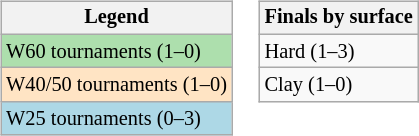<table>
<tr valign=top>
<td><br><table class="wikitable" style=font-size:85%>
<tr>
<th>Legend</th>
</tr>
<tr style="background:#addfad;">
<td>W60 tournaments (1–0)</td>
</tr>
<tr style="background:#ffe4c4;">
<td>W40/50 tournaments (1–0)</td>
</tr>
<tr style="background:lightblue;">
<td>W25 tournaments (0–3)</td>
</tr>
</table>
</td>
<td><br><table class="wikitable" style=font-size:85%>
<tr>
<th>Finals by surface</th>
</tr>
<tr>
<td>Hard (1–3)</td>
</tr>
<tr>
<td>Clay (1–0)</td>
</tr>
</table>
</td>
</tr>
</table>
